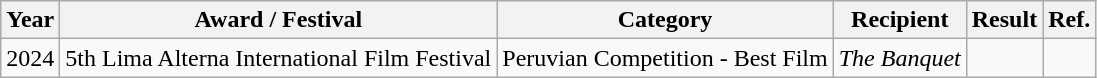<table class="wikitable">
<tr>
<th>Year</th>
<th>Award / Festival</th>
<th>Category</th>
<th>Recipient</th>
<th>Result</th>
<th>Ref.</th>
</tr>
<tr>
<td>2024</td>
<td>5th Lima Alterna International Film Festival</td>
<td>Peruvian Competition - Best Film</td>
<td><em>The Banquet</em></td>
<td></td>
<td></td>
</tr>
</table>
